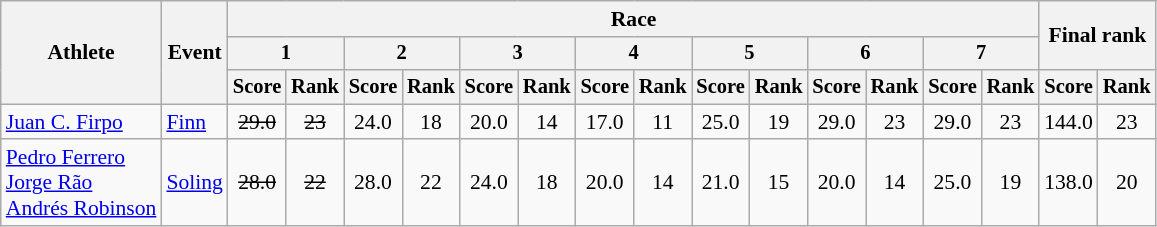<table class="wikitable" style="font-size:90%">
<tr>
<th rowspan="3">Athlete</th>
<th rowspan="3">Event</th>
<th colspan="14">Race</th>
<th rowspan=2 colspan="2">Final rank</th>
</tr>
<tr style="font-size:95%">
<th colspan="2">1</th>
<th colspan="2">2</th>
<th colspan="2">3</th>
<th colspan="2">4</th>
<th colspan="2">5</th>
<th colspan="2">6</th>
<th colspan="2">7</th>
</tr>
<tr style="font-size:95%">
<th>Score</th>
<th>Rank</th>
<th>Score</th>
<th>Rank</th>
<th>Score</th>
<th>Rank</th>
<th>Score</th>
<th>Rank</th>
<th>Score</th>
<th>Rank</th>
<th>Score</th>
<th>Rank</th>
<th>Score</th>
<th>Rank</th>
<th>Score</th>
<th>Rank</th>
</tr>
<tr align=center>
<td align=left><a href='#'>Juan C. Firpo</a></td>
<td align=left><a href='#'>Finn</a></td>
<td><s>29.0</s></td>
<td><s>23</s></td>
<td>24.0</td>
<td>18</td>
<td>20.0</td>
<td>14</td>
<td>17.0</td>
<td>11</td>
<td>25.0</td>
<td>19</td>
<td>29.0</td>
<td>23</td>
<td>29.0</td>
<td>23</td>
<td>144.0</td>
<td>23</td>
</tr>
<tr align=center>
<td align=left><a href='#'>Pedro Ferrero</a><br><a href='#'>Jorge Rão</a><br><a href='#'>Andrés Robinson</a></td>
<td align=left><a href='#'>Soling</a></td>
<td><s>28.0</s></td>
<td><s>22</s></td>
<td>28.0</td>
<td>22</td>
<td>24.0</td>
<td>18</td>
<td>20.0</td>
<td>14</td>
<td>21.0</td>
<td>15</td>
<td>20.0</td>
<td>14</td>
<td>25.0</td>
<td>19</td>
<td>138.0</td>
<td>20</td>
</tr>
</table>
